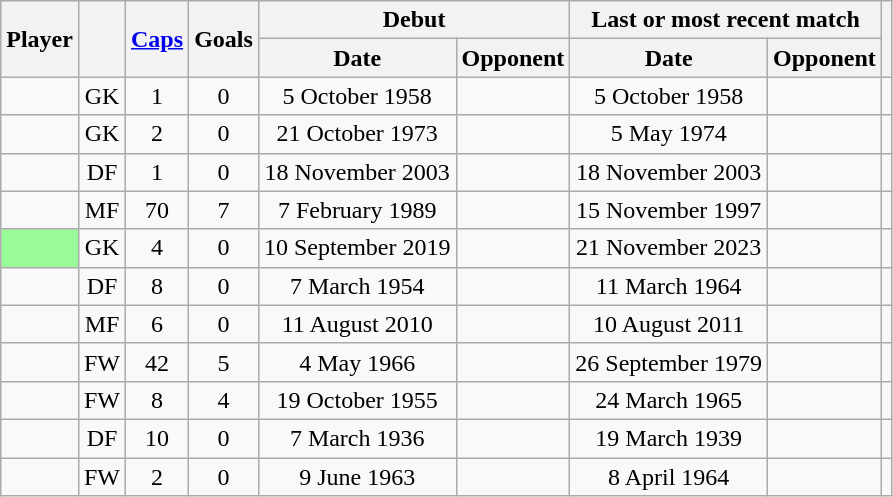<table class="wikitable sortable" style="text-align: center;">
<tr>
<th scope=col rowspan=2>Player</th>
<th scope=col rowspan=2></th>
<th scope=col rowspan=2><a href='#'>Caps</a></th>
<th scope=col rowspan=2>Goals</th>
<th scope=col colspan=2>Debut</th>
<th scope=col colspan=2>Last or most recent match</th>
<th scope=col rowspan=2 class=unsortable></th>
</tr>
<tr class=unsortable>
<th scope=col>Date</th>
<th scope=col>Opponent</th>
<th scope=col>Date</th>
<th scope=col>Opponent</th>
</tr>
<tr>
<td></td>
<td>GK</td>
<td>1</td>
<td>0</td>
<td>5 October 1958</td>
<td align=left></td>
<td>5 October 1958</td>
<td align=left></td>
<td></td>
</tr>
<tr>
<td></td>
<td>GK</td>
<td>2</td>
<td>0</td>
<td>21 October 1973</td>
<td align=left></td>
<td>5 May 1974</td>
<td align=left></td>
<td></td>
</tr>
<tr>
<td></td>
<td>DF</td>
<td>1</td>
<td>0</td>
<td>18 November 2003</td>
<td align=left></td>
<td>18 November 2003</td>
<td align=left></td>
<td></td>
</tr>
<tr>
<td></td>
<td>MF</td>
<td>70</td>
<td>7</td>
<td>7 February 1989</td>
<td align=left></td>
<td>15 November 1997</td>
<td align=left></td>
<td></td>
</tr>
<tr>
<td bgcolor=palegreen></td>
<td>GK</td>
<td>4</td>
<td>0</td>
<td>10 September 2019</td>
<td align=left></td>
<td>21 November 2023</td>
<td align=left></td>
<td></td>
</tr>
<tr>
<td></td>
<td>DF</td>
<td>8</td>
<td>0</td>
<td>7 March 1954</td>
<td align=left></td>
<td>11 March 1964</td>
<td align=left></td>
<td></td>
</tr>
<tr>
<td></td>
<td>MF</td>
<td>6</td>
<td>0</td>
<td>11 August 2010</td>
<td align=left></td>
<td>10 August 2011</td>
<td align=left></td>
<td></td>
</tr>
<tr>
<td></td>
<td>FW</td>
<td>42</td>
<td>5</td>
<td>4 May 1966</td>
<td align=left></td>
<td>26 September 1979</td>
<td align=left></td>
<td></td>
</tr>
<tr>
<td></td>
<td>FW</td>
<td>8</td>
<td>4</td>
<td>19 October 1955</td>
<td align=left></td>
<td>24 March 1965</td>
<td align=left></td>
<td></td>
</tr>
<tr>
<td></td>
<td>DF</td>
<td>10</td>
<td>0</td>
<td>7 March 1936</td>
<td align=left></td>
<td>19 March 1939</td>
<td align=left></td>
<td></td>
</tr>
<tr>
<td></td>
<td>FW</td>
<td>2</td>
<td>0</td>
<td>9 June 1963</td>
<td align=left></td>
<td>8 April 1964</td>
<td align=left></td>
<td></td>
</tr>
</table>
